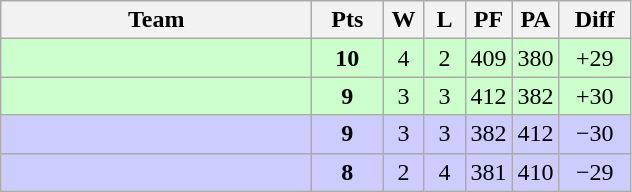<table class=wikitable style="text-align:center">
<tr>
<th width=200>Team</th>
<th width=40>Pts</th>
<th width=20>W</th>
<th width=20>L</th>
<th width=20>PF</th>
<th width=20>PA</th>
<th width=40>Diff</th>
</tr>
<tr bgcolor=ccffcc>
<td align=left></td>
<td><strong>10</strong></td>
<td>4</td>
<td>2</td>
<td>409</td>
<td>380</td>
<td>+29</td>
</tr>
<tr bgcolor=ccffcc>
<td align=left></td>
<td><strong>9</strong></td>
<td>3</td>
<td>3</td>
<td>412</td>
<td>382</td>
<td>+30</td>
</tr>
<tr bgcolor=ccccff>
<td align=left></td>
<td><strong>9</strong></td>
<td>3</td>
<td>3</td>
<td>382</td>
<td>412</td>
<td>−30</td>
</tr>
<tr bgcolor=ccccff>
<td align=left></td>
<td><strong>8</strong></td>
<td>2</td>
<td>4</td>
<td>381</td>
<td>410</td>
<td>−29</td>
</tr>
</table>
